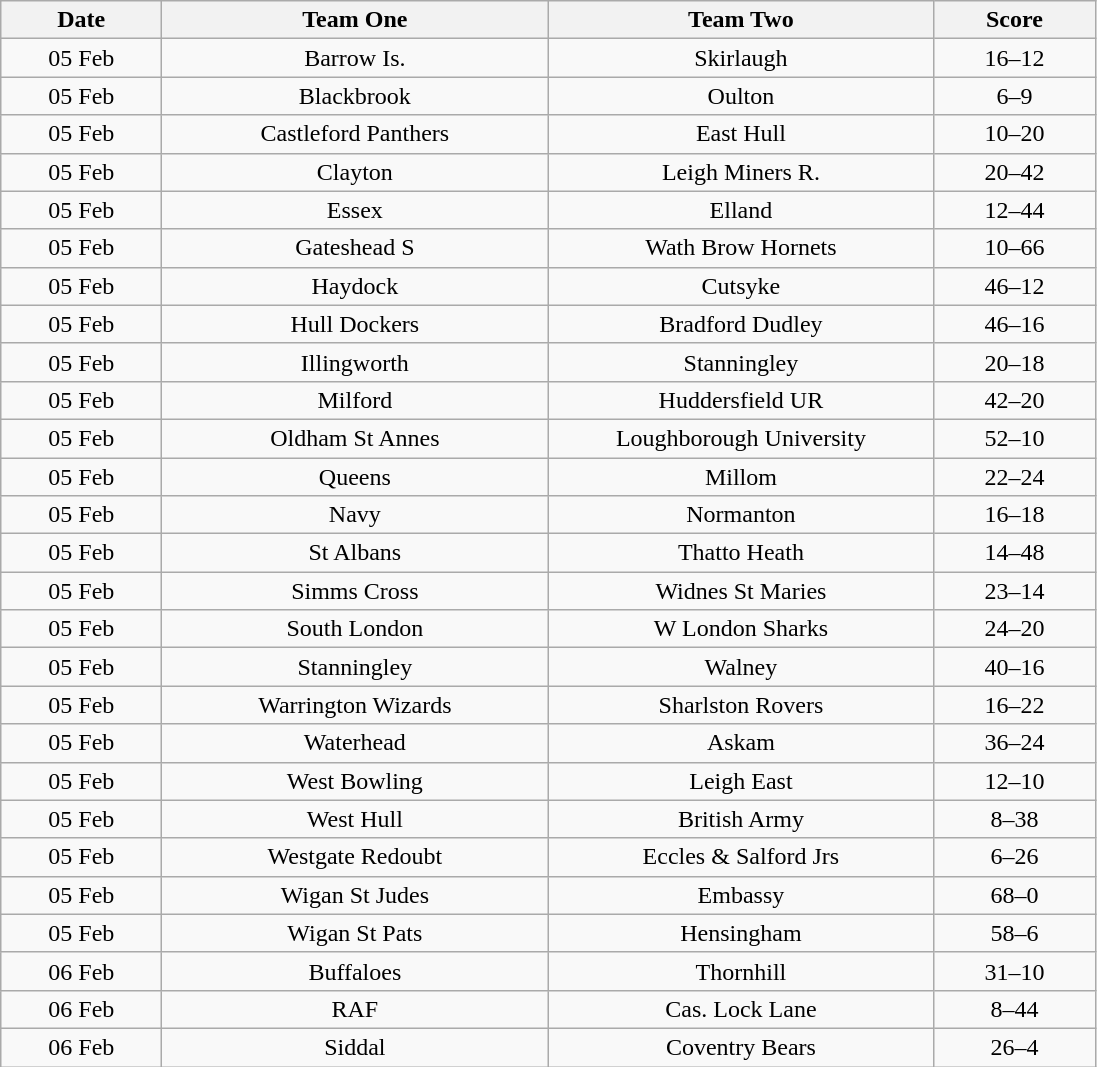<table class="wikitable" style="text-align: center">
<tr>
<th width=100>Date</th>
<th width=250>Team One</th>
<th width=250>Team Two</th>
<th width=100>Score</th>
</tr>
<tr>
<td>05 Feb</td>
<td>Barrow Is.</td>
<td>Skirlaugh</td>
<td>16–12</td>
</tr>
<tr>
<td>05 Feb</td>
<td>Blackbrook</td>
<td>Oulton</td>
<td>6–9</td>
</tr>
<tr>
<td>05 Feb</td>
<td>Castleford Panthers</td>
<td>East Hull</td>
<td>10–20</td>
</tr>
<tr>
<td>05 Feb</td>
<td>Clayton</td>
<td>Leigh Miners R.</td>
<td>20–42</td>
</tr>
<tr>
<td>05 Feb</td>
<td>Essex</td>
<td>Elland</td>
<td>12–44</td>
</tr>
<tr>
<td>05 Feb</td>
<td>Gateshead S</td>
<td>Wath Brow Hornets</td>
<td>10–66</td>
</tr>
<tr>
<td>05 Feb</td>
<td>Haydock</td>
<td>Cutsyke</td>
<td>46–12</td>
</tr>
<tr>
<td>05 Feb</td>
<td>Hull Dockers</td>
<td>Bradford Dudley</td>
<td>46–16</td>
</tr>
<tr>
<td>05 Feb</td>
<td>Illingworth</td>
<td>Stanningley</td>
<td>20–18</td>
</tr>
<tr>
<td>05 Feb</td>
<td>Milford</td>
<td>Huddersfield UR</td>
<td>42–20</td>
</tr>
<tr>
<td>05 Feb</td>
<td>Oldham St Annes</td>
<td>Loughborough University</td>
<td>52–10</td>
</tr>
<tr>
<td>05 Feb</td>
<td>Queens</td>
<td>Millom</td>
<td>22–24</td>
</tr>
<tr>
<td>05 Feb</td>
<td>Navy</td>
<td>Normanton</td>
<td>16–18</td>
</tr>
<tr>
<td>05 Feb</td>
<td>St Albans</td>
<td>Thatto Heath</td>
<td>14–48</td>
</tr>
<tr>
<td>05 Feb</td>
<td>Simms Cross</td>
<td>Widnes St Maries</td>
<td>23–14</td>
</tr>
<tr>
<td>05 Feb</td>
<td>South London</td>
<td>W London Sharks</td>
<td>24–20</td>
</tr>
<tr>
<td>05 Feb</td>
<td>Stanningley</td>
<td>Walney</td>
<td>40–16</td>
</tr>
<tr>
<td>05 Feb</td>
<td>Warrington Wizards</td>
<td>Sharlston Rovers</td>
<td>16–22</td>
</tr>
<tr>
<td>05 Feb</td>
<td>Waterhead</td>
<td>Askam</td>
<td>36–24</td>
</tr>
<tr>
<td>05 Feb</td>
<td>West Bowling</td>
<td>Leigh East</td>
<td>12–10</td>
</tr>
<tr>
<td>05 Feb</td>
<td>West Hull</td>
<td>British Army</td>
<td>8–38</td>
</tr>
<tr>
<td>05 Feb</td>
<td>Westgate Redoubt</td>
<td>Eccles & Salford Jrs</td>
<td>6–26</td>
</tr>
<tr>
<td>05 Feb</td>
<td>Wigan St Judes</td>
<td>Embassy</td>
<td>68–0</td>
</tr>
<tr>
<td>05 Feb</td>
<td>Wigan St Pats</td>
<td>Hensingham</td>
<td>58–6</td>
</tr>
<tr>
<td>06 Feb</td>
<td>Buffaloes</td>
<td>Thornhill</td>
<td>31–10</td>
</tr>
<tr>
<td>06 Feb</td>
<td>RAF</td>
<td>Cas. Lock Lane</td>
<td>8–44</td>
</tr>
<tr>
<td>06 Feb</td>
<td>Siddal</td>
<td>Coventry Bears</td>
<td>26–4</td>
</tr>
</table>
